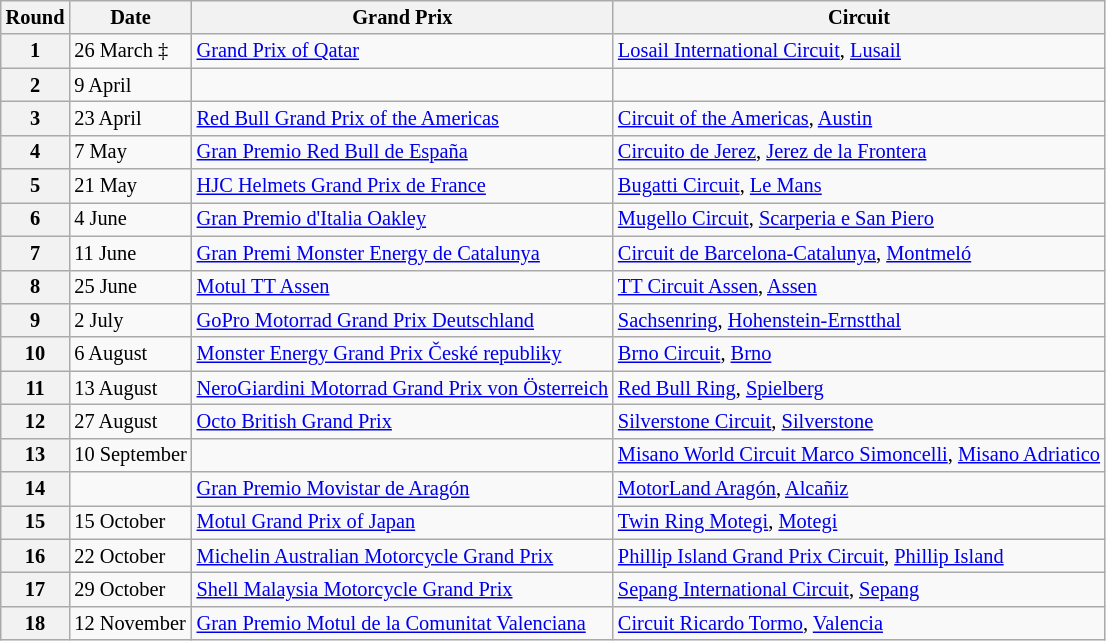<table class="wikitable" style="font-size: 85%">
<tr>
<th>Round</th>
<th>Date</th>
<th>Grand Prix</th>
<th>Circuit</th>
</tr>
<tr>
<th>1</th>
<td>26 March ‡</td>
<td> <a href='#'>Grand Prix of Qatar</a></td>
<td><a href='#'>Losail International Circuit</a>, <a href='#'>Lusail</a></td>
</tr>
<tr>
<th>2</th>
<td>9 April</td>
<td style=padding-right:24px></td>
<td></td>
</tr>
<tr>
<th>3</th>
<td>23 April</td>
<td> <a href='#'>Red Bull Grand Prix of the Americas</a></td>
<td><a href='#'>Circuit of the Americas</a>, <a href='#'>Austin</a></td>
</tr>
<tr>
<th>4</th>
<td>7 May</td>
<td> <a href='#'>Gran Premio Red Bull de España</a></td>
<td><a href='#'>Circuito de Jerez</a>, <a href='#'>Jerez de la Frontera</a></td>
</tr>
<tr>
<th>5</th>
<td>21 May</td>
<td> <a href='#'>HJC Helmets Grand Prix de France</a></td>
<td><a href='#'>Bugatti Circuit</a>, <a href='#'>Le Mans</a></td>
</tr>
<tr>
<th>6</th>
<td>4 June</td>
<td> <a href='#'>Gran Premio d'Italia Oakley</a></td>
<td><a href='#'>Mugello Circuit</a>, <a href='#'>Scarperia e San Piero</a></td>
</tr>
<tr>
<th>7</th>
<td>11 June</td>
<td> <a href='#'>Gran Premi Monster Energy de Catalunya</a></td>
<td><a href='#'>Circuit de Barcelona-Catalunya</a>, <a href='#'>Montmeló</a></td>
</tr>
<tr>
<th>8</th>
<td>25 June</td>
<td> <a href='#'>Motul TT Assen</a></td>
<td><a href='#'>TT Circuit Assen</a>, <a href='#'>Assen</a></td>
</tr>
<tr>
<th>9</th>
<td>2 July</td>
<td> <a href='#'>GoPro Motorrad Grand Prix Deutschland</a></td>
<td><a href='#'>Sachsenring</a>, <a href='#'>Hohenstein-Ernstthal</a></td>
</tr>
<tr>
<th>10</th>
<td>6 August</td>
<td> <a href='#'>Monster Energy Grand Prix České republiky</a></td>
<td><a href='#'>Brno Circuit</a>, <a href='#'>Brno</a></td>
</tr>
<tr>
<th>11</th>
<td>13 August</td>
<td> <a href='#'>NeroGiardini Motorrad Grand Prix von Österreich</a></td>
<td><a href='#'>Red Bull Ring</a>, <a href='#'>Spielberg</a></td>
</tr>
<tr>
<th>12</th>
<td>27 August</td>
<td> <a href='#'>Octo British Grand Prix</a></td>
<td><a href='#'>Silverstone Circuit</a>, <a href='#'>Silverstone</a></td>
</tr>
<tr>
<th>13</th>
<td>10 September</td>
<td></td>
<td><a href='#'>Misano World Circuit Marco Simoncelli</a>, <a href='#'>Misano Adriatico</a></td>
</tr>
<tr>
<th>14</th>
<td></td>
<td> <a href='#'>Gran Premio Movistar de Aragón</a></td>
<td><a href='#'>MotorLand Aragón</a>, <a href='#'>Alcañiz</a></td>
</tr>
<tr>
<th>15</th>
<td>15 October</td>
<td> <a href='#'>Motul Grand Prix of Japan</a></td>
<td><a href='#'>Twin Ring Motegi</a>, <a href='#'>Motegi</a></td>
</tr>
<tr>
<th>16</th>
<td>22 October</td>
<td> <a href='#'>Michelin Australian Motorcycle Grand Prix</a></td>
<td><a href='#'>Phillip Island Grand Prix Circuit</a>, <a href='#'>Phillip Island</a></td>
</tr>
<tr>
<th>17</th>
<td>29 October</td>
<td> <a href='#'>Shell Malaysia Motorcycle Grand Prix</a></td>
<td><a href='#'>Sepang International Circuit</a>, <a href='#'>Sepang</a></td>
</tr>
<tr>
<th>18</th>
<td>12 November</td>
<td> <a href='#'>Gran Premio Motul de la Comunitat Valenciana</a></td>
<td><a href='#'>Circuit Ricardo Tormo</a>, <a href='#'>Valencia</a></td>
</tr>
</table>
